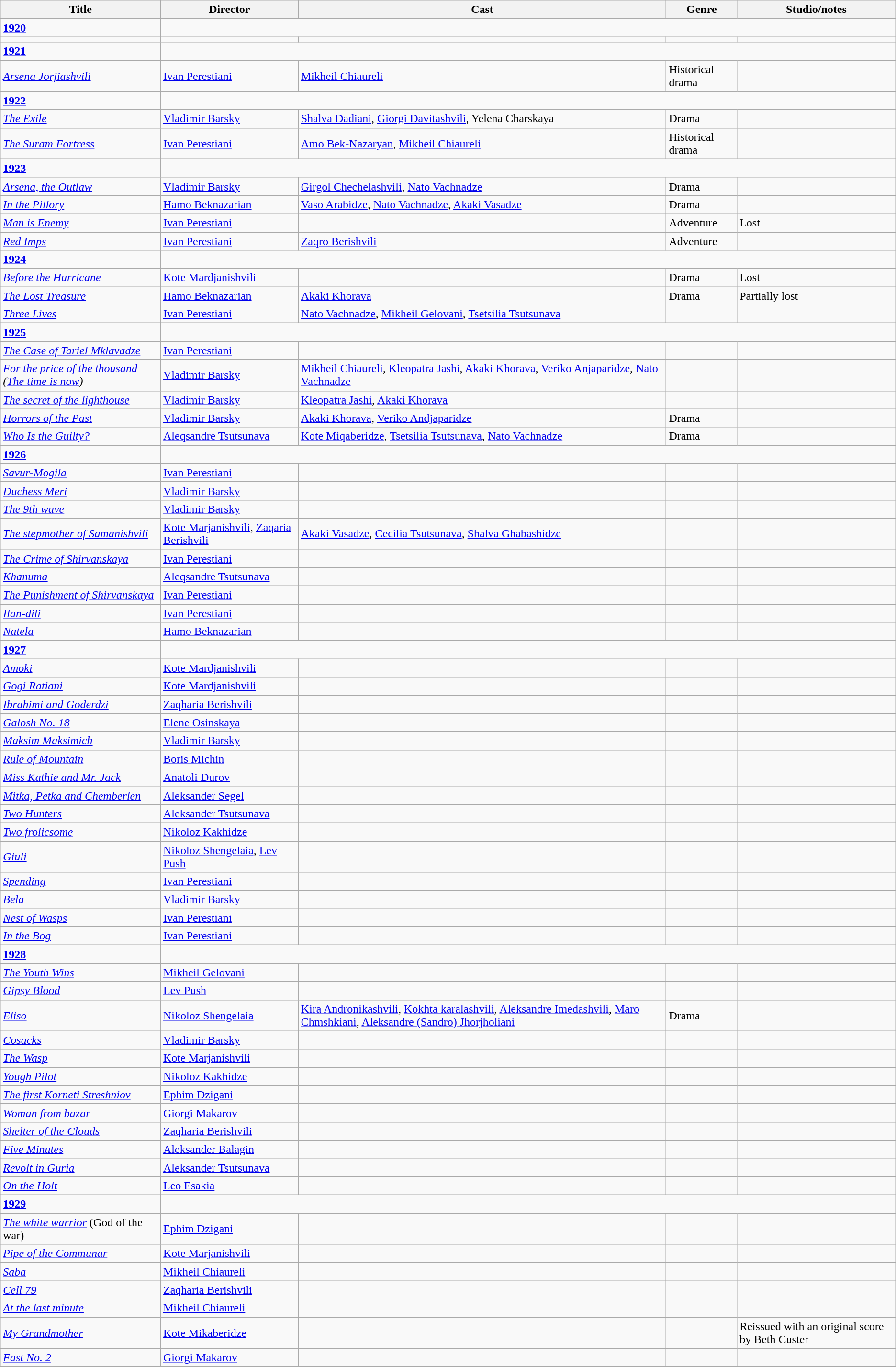<table class="wikitable">
<tr>
<th>Title</th>
<th>Director</th>
<th>Cast</th>
<th>Genre</th>
<th>Studio/notes</th>
</tr>
<tr>
<td><strong><a href='#'>1920</a></strong></td>
</tr>
<tr>
<td></td>
<td></td>
<td></td>
<td></td>
<td></td>
</tr>
<tr>
<td><strong><a href='#'>1921</a></strong></td>
</tr>
<tr>
<td><em><a href='#'>Arsena Jorjiashvili</a></em></td>
<td><a href='#'>Ivan Perestiani</a></td>
<td><a href='#'>Mikheil Chiaureli</a></td>
<td>Historical drama</td>
<td></td>
</tr>
<tr>
<td><strong><a href='#'>1922</a></strong></td>
</tr>
<tr>
<td><em><a href='#'>The Exile</a></em></td>
<td><a href='#'>Vladimir Barsky</a></td>
<td><a href='#'>Shalva Dadiani</a>, <a href='#'>Giorgi Davitashvili</a>, Yelena Charskaya</td>
<td>Drama</td>
<td></td>
</tr>
<tr>
<td><em><a href='#'>The Suram Fortress</a></em></td>
<td><a href='#'>Ivan Perestiani</a></td>
<td><a href='#'>Amo Bek-Nazaryan</a>, <a href='#'>Mikheil Chiaureli</a></td>
<td>Historical drama</td>
<td></td>
</tr>
<tr>
<td><strong><a href='#'>1923</a></strong></td>
</tr>
<tr>
<td><em><a href='#'>Arsena, the Outlaw</a></em></td>
<td><a href='#'>Vladimir Barsky</a></td>
<td><a href='#'>Girgol Chechelashvili</a>, <a href='#'>Nato Vachnadze</a></td>
<td>Drama</td>
<td></td>
</tr>
<tr>
<td><em><a href='#'>In the Pillory</a></em></td>
<td><a href='#'>Hamo Beknazarian</a></td>
<td><a href='#'>Vaso Arabidze</a>, <a href='#'>Nato Vachnadze</a>, <a href='#'>Akaki Vasadze</a></td>
<td>Drama</td>
<td></td>
</tr>
<tr>
<td><em><a href='#'>Man is Enemy</a></em></td>
<td><a href='#'>Ivan Perestiani</a></td>
<td></td>
<td>Adventure</td>
<td>Lost</td>
</tr>
<tr>
<td><em><a href='#'>Red Imps</a></em></td>
<td><a href='#'>Ivan Perestiani</a></td>
<td><a href='#'>Zaqro Berishvili</a></td>
<td>Adventure</td>
<td></td>
</tr>
<tr>
<td><strong><a href='#'>1924</a></strong></td>
</tr>
<tr>
<td><em><a href='#'>Before the Hurricane</a></em></td>
<td><a href='#'>Kote Mardjanishvili</a></td>
<td></td>
<td>Drama</td>
<td>Lost</td>
</tr>
<tr>
<td><em><a href='#'>The Lost Treasure</a></em></td>
<td><a href='#'>Hamo Beknazarian</a></td>
<td><a href='#'>Akaki Khorava</a></td>
<td>Drama</td>
<td>Partially lost</td>
</tr>
<tr>
<td><em><a href='#'>Three Lives</a></em></td>
<td><a href='#'>Ivan Perestiani</a></td>
<td><a href='#'>Nato Vachnadze</a>, <a href='#'>Mikheil Gelovani</a>, <a href='#'>Tsetsilia Tsutsunava</a></td>
<td></td>
<td></td>
</tr>
<tr>
<td><strong><a href='#'>1925</a></strong></td>
</tr>
<tr>
<td><em><a href='#'>The Case of Tariel Mklavadze</a></em></td>
<td><a href='#'>Ivan Perestiani</a></td>
<td></td>
<td></td>
<td></td>
</tr>
<tr>
<td><em><a href='#'>For the price of the thousand</a></em> <em>(<a href='#'>The time is now</a>)</em></td>
<td><a href='#'>Vladimir Barsky</a></td>
<td><a href='#'>Mikheil Chiaureli</a>, <a href='#'>Kleopatra Jashi</a>, <a href='#'>Akaki Khorava</a>, <a href='#'>Veriko Anjaparidze</a>, <a href='#'>Nato Vachnadze</a></td>
<td></td>
<td></td>
</tr>
<tr>
<td><em><a href='#'>The secret of the lighthouse</a></em></td>
<td><a href='#'>Vladimir Barsky</a></td>
<td><a href='#'>Kleopatra Jashi</a>, <a href='#'>Akaki Khorava</a></td>
<td></td>
<td></td>
</tr>
<tr>
<td><em><a href='#'>Horrors of the Past</a></em></td>
<td><a href='#'>Vladimir Barsky</a></td>
<td><a href='#'>Akaki Khorava</a>, <a href='#'>Veriko Andjaparidze</a></td>
<td>Drama</td>
<td></td>
</tr>
<tr>
<td><em><a href='#'>Who Is the Guilty?</a></em></td>
<td><a href='#'>Aleqsandre Tsutsunava</a></td>
<td><a href='#'>Kote Miqaberidze</a>, <a href='#'>Tsetsilia Tsutsunava</a>, <a href='#'>Nato Vachnadze</a></td>
<td>Drama</td>
<td></td>
</tr>
<tr>
<td><strong><a href='#'>1926</a></strong></td>
</tr>
<tr>
<td><em><a href='#'>Savur-Mogila</a></em></td>
<td><a href='#'>Ivan Perestiani</a></td>
<td></td>
<td></td>
<td></td>
</tr>
<tr>
<td><em><a href='#'>Duchess Meri</a></em></td>
<td><a href='#'>Vladimir Barsky</a></td>
<td></td>
<td></td>
<td></td>
</tr>
<tr>
<td><em><a href='#'>The 9th wave</a></em></td>
<td><a href='#'>Vladimir Barsky</a></td>
<td></td>
<td></td>
<td></td>
</tr>
<tr>
<td><em><a href='#'>The stepmother of Samanishvili</a></em></td>
<td><a href='#'>Kote Marjanishvili</a>, <a href='#'>Zaqaria Berishvili</a></td>
<td><a href='#'>Akaki Vasadze</a>, <a href='#'>Cecilia Tsutsunava</a>, <a href='#'>Shalva Ghabashidze</a></td>
<td></td>
<td></td>
</tr>
<tr>
<td><em><a href='#'>The Crime of Shirvanskaya</a></em></td>
<td><a href='#'>Ivan Perestiani</a></td>
<td></td>
<td></td>
<td></td>
</tr>
<tr>
<td><em><a href='#'>Khanuma</a></em></td>
<td><a href='#'>Aleqsandre Tsutsunava</a></td>
<td></td>
<td></td>
<td></td>
</tr>
<tr>
<td><em><a href='#'>The Punishment of Shirvanskaya</a></em></td>
<td><a href='#'>Ivan Perestiani</a></td>
<td></td>
<td></td>
<td></td>
</tr>
<tr>
<td><em><a href='#'>Ilan-dili</a></em></td>
<td><a href='#'>Ivan Perestiani</a></td>
<td></td>
<td></td>
<td></td>
</tr>
<tr>
<td><em><a href='#'>Natela</a></em></td>
<td><a href='#'>Hamo Beknazarian</a></td>
<td></td>
<td></td>
<td></td>
</tr>
<tr>
<td><strong><a href='#'>1927</a></strong></td>
</tr>
<tr>
<td><em><a href='#'>Amoki</a></em></td>
<td><a href='#'>Kote Mardjanishvili</a></td>
<td></td>
<td></td>
<td></td>
</tr>
<tr>
<td><em><a href='#'>Gogi Ratiani</a></em></td>
<td><a href='#'>Kote Mardjanishvili</a></td>
<td></td>
<td></td>
<td></td>
</tr>
<tr>
<td><em><a href='#'>Ibrahimi and Goderdzi</a></em></td>
<td><a href='#'>Zaqharia Berishvili</a></td>
<td></td>
<td></td>
<td></td>
</tr>
<tr>
<td><em><a href='#'>Galosh No. 18</a></em></td>
<td><a href='#'>Elene Osinskaya</a></td>
<td></td>
<td></td>
<td></td>
</tr>
<tr>
<td><em><a href='#'>Maksim Maksimich</a></em></td>
<td><a href='#'>Vladimir Barsky</a></td>
<td></td>
<td></td>
<td></td>
</tr>
<tr>
<td><em><a href='#'>Rule of Mountain</a></em></td>
<td><a href='#'>Boris Michin</a></td>
<td></td>
<td></td>
<td></td>
</tr>
<tr>
<td><em><a href='#'>Miss Kathie and Mr. Jack</a></em></td>
<td><a href='#'>Anatoli Durov</a></td>
<td></td>
<td></td>
<td></td>
</tr>
<tr>
<td><em><a href='#'>Mitka, Petka and Chemberlen</a></em></td>
<td><a href='#'>Aleksander Segel</a></td>
<td></td>
<td></td>
<td></td>
</tr>
<tr>
<td><em><a href='#'>Two Hunters</a></em></td>
<td><a href='#'>Aleksander Tsutsunava</a></td>
<td></td>
<td></td>
<td></td>
</tr>
<tr>
<td><em><a href='#'>Two frolicsome</a></em></td>
<td><a href='#'>Nikoloz Kakhidze</a></td>
<td></td>
<td></td>
<td></td>
</tr>
<tr>
<td><em><a href='#'>Giuli</a></em></td>
<td><a href='#'>Nikoloz Shengelaia</a>, <a href='#'>Lev Push</a></td>
<td></td>
<td></td>
<td></td>
</tr>
<tr>
<td><em><a href='#'>Spending</a></em></td>
<td><a href='#'>Ivan Perestiani</a></td>
<td></td>
<td></td>
<td></td>
</tr>
<tr>
<td><em><a href='#'>Bela</a></em></td>
<td><a href='#'>Vladimir Barsky</a></td>
<td></td>
<td></td>
<td></td>
</tr>
<tr>
<td><em><a href='#'>Nest of Wasps</a></em></td>
<td><a href='#'>Ivan Perestiani</a></td>
<td></td>
<td></td>
<td></td>
</tr>
<tr>
<td><em><a href='#'>In the Bog</a></em></td>
<td><a href='#'>Ivan Perestiani</a></td>
<td></td>
<td></td>
<td></td>
</tr>
<tr>
<td><strong><a href='#'>1928</a></strong></td>
</tr>
<tr>
<td><em><a href='#'>The Youth Wins</a></em></td>
<td><a href='#'>Mikheil Gelovani</a></td>
<td></td>
<td></td>
<td></td>
</tr>
<tr>
<td><em><a href='#'>Gipsy Blood</a></em></td>
<td><a href='#'>Lev Push</a></td>
<td></td>
<td></td>
<td></td>
</tr>
<tr>
<td><em><a href='#'>Eliso</a></em></td>
<td><a href='#'>Nikoloz Shengelaia</a></td>
<td><a href='#'>Kira Andronikashvili</a>, <a href='#'>Kokhta karalashvili</a>, <a href='#'>Aleksandre Imedashvili</a>, <a href='#'>Maro Chmshkiani</a>, <a href='#'>Aleksandre (Sandro) Jhorjholiani</a></td>
<td>Drama</td>
<td></td>
</tr>
<tr>
<td><em><a href='#'>Cosacks</a></em></td>
<td><a href='#'>Vladimir Barsky</a></td>
<td></td>
<td></td>
<td></td>
</tr>
<tr>
<td><em><a href='#'>The Wasp</a></em></td>
<td><a href='#'>Kote Marjanishvili</a></td>
<td></td>
<td></td>
<td></td>
</tr>
<tr>
<td><em><a href='#'>Yough Pilot</a></em></td>
<td><a href='#'>Nikoloz Kakhidze</a></td>
<td></td>
<td></td>
<td></td>
</tr>
<tr>
<td><em><a href='#'>The first Korneti Streshniov</a></em></td>
<td><a href='#'>Ephim Dzigani</a></td>
<td></td>
<td></td>
<td></td>
</tr>
<tr>
<td><em><a href='#'>Woman from bazar</a></em></td>
<td><a href='#'>Giorgi Makarov</a></td>
<td></td>
<td></td>
<td></td>
</tr>
<tr>
<td><em><a href='#'>Shelter of the Clouds</a></em></td>
<td><a href='#'>Zaqharia Berishvili</a></td>
<td></td>
<td></td>
<td></td>
</tr>
<tr>
<td><em><a href='#'>Five Minutes</a></em></td>
<td><a href='#'>Aleksander Balagin</a></td>
<td></td>
<td></td>
<td></td>
</tr>
<tr>
<td><em><a href='#'>Revolt in Guria</a></em></td>
<td><a href='#'>Aleksander Tsutsunava</a></td>
<td></td>
<td></td>
<td></td>
</tr>
<tr>
<td><em><a href='#'>On the Holt</a></em></td>
<td><a href='#'>Leo Esakia</a></td>
<td></td>
<td></td>
<td></td>
</tr>
<tr>
<td><strong><a href='#'>1929</a></strong></td>
</tr>
<tr>
<td><em><a href='#'>The white warrior</a> </em>(God of the war)</td>
<td><a href='#'>Ephim Dzigani</a></td>
<td></td>
<td></td>
<td></td>
</tr>
<tr>
<td><em><a href='#'>Pipe of the Communar</a></em></td>
<td><a href='#'>Kote Marjanishvili</a></td>
<td></td>
<td></td>
<td></td>
</tr>
<tr>
<td><em><a href='#'>Saba</a></em></td>
<td><a href='#'>Mikheil Chiaureli</a></td>
<td></td>
<td></td>
<td></td>
</tr>
<tr>
<td><em><a href='#'>Cell 79</a></em></td>
<td><a href='#'>Zaqharia Berishvili</a></td>
<td></td>
<td></td>
<td></td>
</tr>
<tr>
<td><em><a href='#'>At the last minute</a></em></td>
<td><a href='#'>Mikheil Chiaureli</a></td>
<td></td>
<td></td>
<td></td>
</tr>
<tr>
<td><em><a href='#'>My Grandmother</a></em></td>
<td><a href='#'>Kote Mikaberidze</a></td>
<td></td>
<td></td>
<td>Reissued with an original score by Beth Custer</td>
</tr>
<tr>
<td><em><a href='#'>Fast No. 2</a></em></td>
<td><a href='#'>Giorgi Makarov</a></td>
<td></td>
<td></td>
<td></td>
</tr>
<tr>
</tr>
</table>
